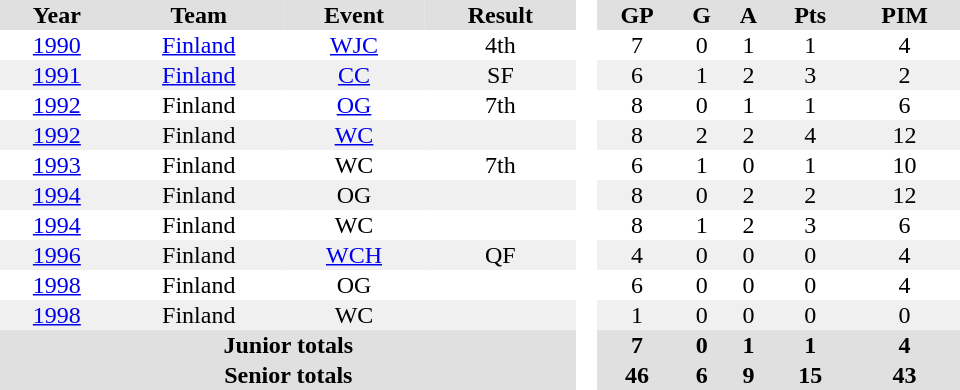<table border="0" cellpadding="1" cellspacing="0" style="text-align:center; width:40em">
<tr align="center" bgcolor="#e0e0e0">
<th>Year</th>
<th>Team</th>
<th>Event</th>
<th>Result</th>
<th rowspan="99" bgcolor="#ffffff"> </th>
<th>GP</th>
<th>G</th>
<th>A</th>
<th>Pts</th>
<th>PIM</th>
</tr>
<tr>
<td><a href='#'>1990</a></td>
<td><a href='#'>Finland</a></td>
<td><a href='#'>WJC</a></td>
<td>4th</td>
<td>7</td>
<td>0</td>
<td>1</td>
<td>1</td>
<td>4</td>
</tr>
<tr bgcolor="#f0f0f0">
<td><a href='#'>1991</a></td>
<td><a href='#'>Finland</a></td>
<td><a href='#'>CC</a></td>
<td>SF</td>
<td>6</td>
<td>1</td>
<td>2</td>
<td>3</td>
<td>2</td>
</tr>
<tr>
<td><a href='#'>1992</a></td>
<td>Finland</td>
<td><a href='#'>OG</a></td>
<td>7th</td>
<td>8</td>
<td>0</td>
<td>1</td>
<td>1</td>
<td>6</td>
</tr>
<tr bgcolor="#f0f0f0">
<td><a href='#'>1992</a></td>
<td>Finland</td>
<td><a href='#'>WC</a></td>
<td></td>
<td>8</td>
<td>2</td>
<td>2</td>
<td>4</td>
<td>12</td>
</tr>
<tr>
<td><a href='#'>1993</a></td>
<td>Finland</td>
<td>WC</td>
<td>7th</td>
<td>6</td>
<td>1</td>
<td>0</td>
<td>1</td>
<td>10</td>
</tr>
<tr bgcolor="#f0f0f0">
<td><a href='#'>1994</a></td>
<td>Finland</td>
<td>OG</td>
<td></td>
<td>8</td>
<td>0</td>
<td>2</td>
<td>2</td>
<td>12</td>
</tr>
<tr>
<td><a href='#'>1994</a></td>
<td>Finland</td>
<td>WC</td>
<td></td>
<td>8</td>
<td>1</td>
<td>2</td>
<td>3</td>
<td>6</td>
</tr>
<tr bgcolor="#f0f0f0">
<td><a href='#'>1996</a></td>
<td>Finland</td>
<td><a href='#'>WCH</a></td>
<td>QF</td>
<td>4</td>
<td>0</td>
<td>0</td>
<td>0</td>
<td>4</td>
</tr>
<tr>
<td><a href='#'>1998</a></td>
<td>Finland</td>
<td>OG</td>
<td></td>
<td>6</td>
<td>0</td>
<td>0</td>
<td>0</td>
<td>4</td>
</tr>
<tr bgcolor="#f0f0f0">
<td><a href='#'>1998</a></td>
<td>Finland</td>
<td>WC</td>
<td></td>
<td>1</td>
<td>0</td>
<td>0</td>
<td>0</td>
<td>0</td>
</tr>
<tr bgcolor="#e0e0e0">
<th colspan="4">Junior totals</th>
<th>7</th>
<th>0</th>
<th>1</th>
<th>1</th>
<th>4</th>
</tr>
<tr bgcolor="#e0e0e0">
<th colspan="4">Senior totals</th>
<th>46</th>
<th>6</th>
<th>9</th>
<th>15</th>
<th>43</th>
</tr>
</table>
